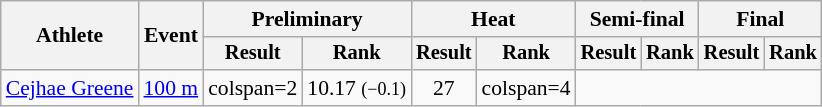<table class=wikitable style=font-size:90%>
<tr>
<th rowspan=2>Athlete</th>
<th rowspan=2>Event</th>
<th colspan=2>Preliminary</th>
<th colspan=2>Heat</th>
<th colspan=2>Semi-final</th>
<th colspan=2>Final</th>
</tr>
<tr style=font-size:95%>
<th>Result</th>
<th>Rank</th>
<th>Result</th>
<th>Rank</th>
<th>Result</th>
<th>Rank</th>
<th>Result</th>
<th>Rank</th>
</tr>
<tr align=center>
<td align=left><a href='#'>Cejhae Greene</a></td>
<td align=left><a href='#'>100 m</a></td>
<td>colspan=2</td>
<td>10.17 <small>(−0.1)</small></td>
<td>27</td>
<td>colspan=4 </td>
</tr>
</table>
